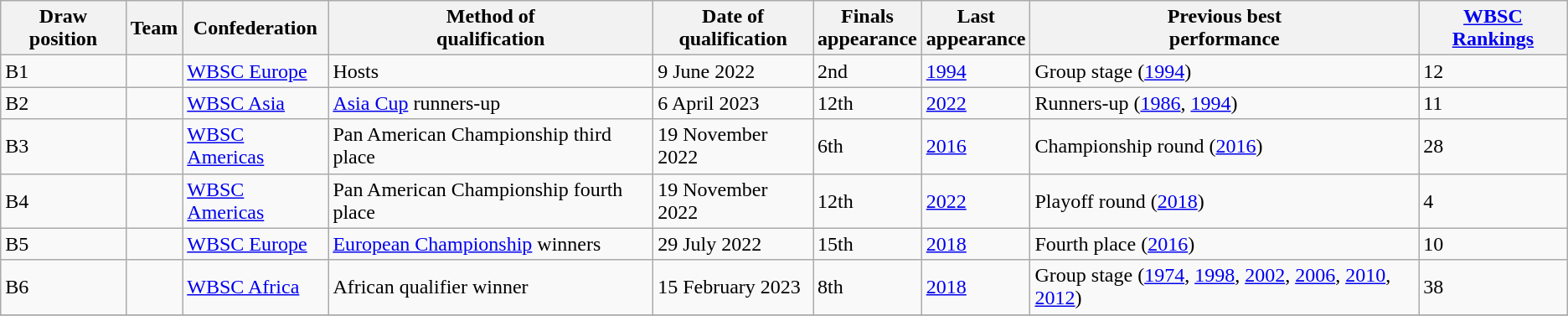<table class="wikitable sortable">
<tr>
<th>Draw position</th>
<th>Team</th>
<th>Confederation</th>
<th>Method of<br>qualification</th>
<th>Date of<br>qualification</th>
<th data-sort-type="number">Finals<br>appearance</th>
<th>Last<br>appearance</th>
<th>Previous best<br>performance</th>
<th><a href='#'>WBSC Rankings</a></th>
</tr>
<tr>
<td>B1</td>
<td style=white-space:nowrap></td>
<td><a href='#'>WBSC Europe</a></td>
<td data-sort-value="*">Hosts</td>
<td>9 June 2022</td>
<td>2nd</td>
<td><a href='#'>1994</a></td>
<td data-sort-value="2.0">Group stage (<a href='#'>1994</a>)</td>
<td>12</td>
</tr>
<tr>
<td>B2</td>
<td style=white-space:nowrap></td>
<td><a href='#'>WBSC Asia</a></td>
<td><a href='#'>Asia Cup</a> runners-up</td>
<td>6 April 2023</td>
<td>12th</td>
<td><a href='#'>2022</a></td>
<td data-sort-value="7.0">Runners-up (<a href='#'>1986</a>, <a href='#'>1994</a>)</td>
<td>11</td>
</tr>
<tr>
<td>B3</td>
<td style=white-space:nowrap></td>
<td><a href='#'>WBSC Americas</a></td>
<td>Pan American Championship third place</td>
<td>19 November 2022</td>
<td>6th</td>
<td><a href='#'>2016</a></td>
<td data-sort-value="4.0">Championship round (<a href='#'>2016</a>)</td>
<td>28</td>
</tr>
<tr>
<td>B4</td>
<td style=white-space:nowrap></td>
<td><a href='#'>WBSC Americas</a></td>
<td>Pan American Championship fourth place</td>
<td>19 November 2022</td>
<td>12th</td>
<td><a href='#'>2022</a></td>
<td data-sort-value="4.0">Playoff round (<a href='#'>2018</a>)</td>
<td>4</td>
</tr>
<tr>
<td>B5</td>
<td style=white-space:nowrap></td>
<td><a href='#'>WBSC Europe</a></td>
<td><a href='#'>European Championship</a> winners</td>
<td>29 July 2022</td>
<td>15th</td>
<td><a href='#'>2018</a></td>
<td data-sort-value="5.0">Fourth place (<a href='#'>2016</a>)</td>
<td>10</td>
</tr>
<tr>
<td>B6</td>
<td style=white-space:nowrap></td>
<td><a href='#'>WBSC Africa</a></td>
<td>African qualifier winner</td>
<td>15 February 2023</td>
<td>8th</td>
<td><a href='#'>2018</a></td>
<td data-sort-value="2.0">Group stage (<a href='#'>1974</a>, <a href='#'>1998</a>, <a href='#'>2002</a>, <a href='#'>2006</a>, <a href='#'>2010</a>, <a href='#'>2012</a>)</td>
<td>38</td>
</tr>
<tr>
</tr>
</table>
